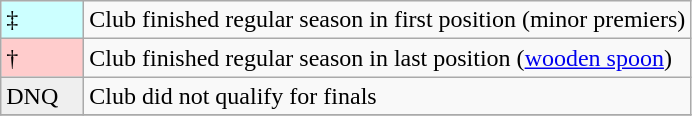<table class="wikitable">
<tr>
<td style="background:#CCFFFF; width:3em">‡</td>
<td>Club finished regular season in first position (minor premiers)</td>
</tr>
<tr>
<td style="background-color:#fcc; width:3em">†</td>
<td>Club finished regular season in last position (<a href='#'>wooden spoon</a>)</td>
</tr>
<tr>
<td style="background:#efefef;">DNQ</td>
<td>Club did not qualify for finals</td>
</tr>
<tr>
</tr>
</table>
